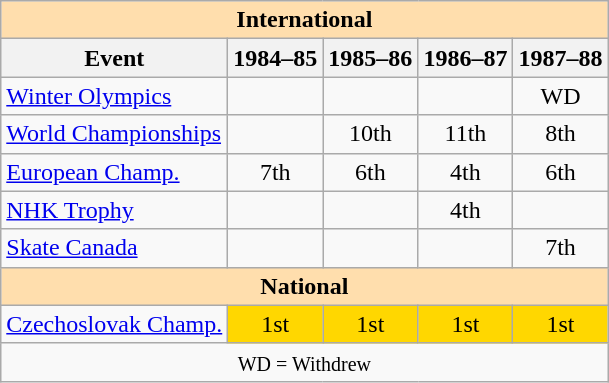<table class="wikitable" style="text-align:center">
<tr>
<th style="background-color: #ffdead; " colspan=5 align=center>International</th>
</tr>
<tr>
<th>Event</th>
<th>1984–85</th>
<th>1985–86</th>
<th>1986–87</th>
<th>1987–88</th>
</tr>
<tr>
<td align=left><a href='#'>Winter Olympics</a></td>
<td></td>
<td></td>
<td></td>
<td>WD</td>
</tr>
<tr>
<td align=left><a href='#'>World Championships</a></td>
<td></td>
<td>10th</td>
<td>11th</td>
<td>8th</td>
</tr>
<tr>
<td align=left><a href='#'>European Champ.</a></td>
<td>7th</td>
<td>6th</td>
<td>4th</td>
<td>6th</td>
</tr>
<tr>
<td align=left><a href='#'>NHK Trophy</a></td>
<td></td>
<td></td>
<td>4th</td>
<td></td>
</tr>
<tr>
<td align=left><a href='#'>Skate Canada</a></td>
<td></td>
<td></td>
<td></td>
<td>7th</td>
</tr>
<tr>
<th style="background-color: #ffdead; " colspan=5 align=center>National</th>
</tr>
<tr>
<td align=left><a href='#'>Czechoslovak Champ.</a></td>
<td bgcolor=gold>1st</td>
<td bgcolor=gold>1st</td>
<td bgcolor=gold>1st</td>
<td bgcolor=gold>1st</td>
</tr>
<tr>
<td colspan=5 align=center><small> WD = Withdrew </small></td>
</tr>
</table>
